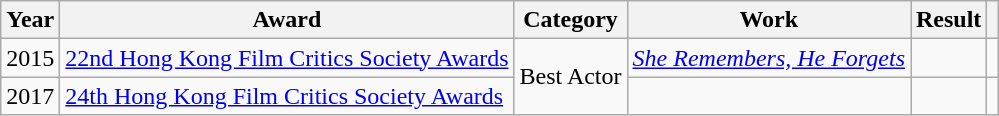<table class="wikitable plainrowheaders">
<tr>
<th>Year</th>
<th>Award</th>
<th>Category</th>
<th>Work</th>
<th>Result</th>
<th></th>
</tr>
<tr>
<td>2015</td>
<td><a href='#'>22nd Hong Kong Film Critics Society Awards</a></td>
<td rowspan="2">Best Actor</td>
<td><em><a href='#'>She Remembers, He Forgets</a></em></td>
<td></td>
<td></td>
</tr>
<tr>
<td>2017</td>
<td><a href='#'>24th Hong Kong Film Critics Society Awards</a></td>
<td><em></em></td>
<td></td>
<td></td>
</tr>
</table>
